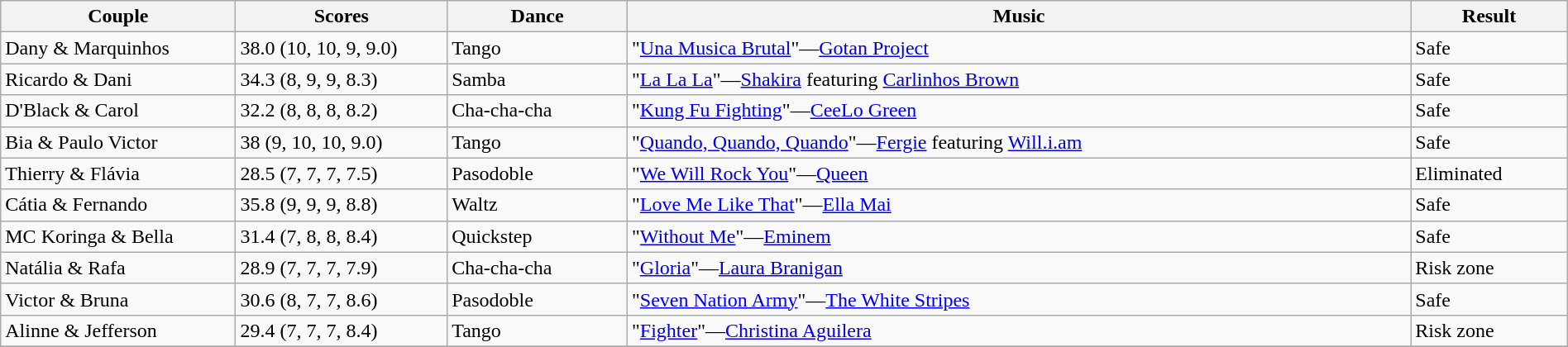<table class="wikitable sortable" style="width:100%;">
<tr>
<th width="15.0%">Couple</th>
<th width="13.5%">Scores</th>
<th width="11.5%">Dance</th>
<th width="50.0%">Music</th>
<th width="10.0%">Result</th>
</tr>
<tr>
<td>Dany & Marquinhos</td>
<td>38.0 (10, 10, 9, 9.0)</td>
<td>Tango</td>
<td>"<a href='#'>Una Musica Brutal</a>"—<a href='#'>Gotan Project</a></td>
<td>Safe</td>
</tr>
<tr>
<td>Ricardo & Dani</td>
<td>34.3 (8, 9, 9, 8.3)</td>
<td>Samba</td>
<td>"<a href='#'>La La La</a>"—<a href='#'>Shakira</a> featuring <a href='#'>Carlinhos Brown</a></td>
<td>Safe</td>
</tr>
<tr>
<td>D'Black & Carol</td>
<td>32.2 (8, 8, 8, 8.2)</td>
<td>Cha-cha-cha</td>
<td>"<a href='#'>Kung Fu Fighting</a>"—<a href='#'>CeeLo Green</a></td>
<td>Safe</td>
</tr>
<tr>
<td>Bia & Paulo Victor</td>
<td>38 (9, 10, 10, 9.0)</td>
<td>Tango</td>
<td>"<a href='#'>Quando, Quando, Quando</a>"—<a href='#'>Fergie</a> featuring <a href='#'>Will.i.am</a></td>
<td>Safe</td>
</tr>
<tr>
<td>Thierry & Flávia</td>
<td>28.5 (7, 7, 7, 7.5)</td>
<td>Pasodoble</td>
<td>"<a href='#'>We Will Rock You</a>"—<a href='#'>Queen</a></td>
<td>Eliminated</td>
</tr>
<tr>
<td>Cátia & Fernando</td>
<td>35.8 (9, 9, 9, 8.8)</td>
<td>Waltz</td>
<td>"<a href='#'>Love Me Like That</a>"—<a href='#'>Ella Mai</a></td>
<td>Safe</td>
</tr>
<tr>
<td>MC Koringa & Bella</td>
<td>31.4 (7, 8, 8, 8.4)</td>
<td>Quickstep</td>
<td>"<a href='#'>Without Me</a>"—<a href='#'>Eminem</a></td>
<td>Safe</td>
</tr>
<tr>
<td>Natália & Rafa</td>
<td>28.9 (7, 7, 7, 7.9)</td>
<td>Cha-cha-cha</td>
<td>"<a href='#'>Gloria</a>"—<a href='#'>Laura Branigan</a></td>
<td>Risk zone</td>
</tr>
<tr>
<td>Victor & Bruna</td>
<td>30.6 (8, 7, 7, 8.6)</td>
<td>Pasodoble</td>
<td>"<a href='#'>Seven Nation Army</a>"—<a href='#'>The White Stripes</a></td>
<td>Safe</td>
</tr>
<tr>
<td>Alinne & Jefferson</td>
<td>29.4 (7, 7, 7, 8.4)</td>
<td>Tango</td>
<td>"<a href='#'>Fighter</a>"—<a href='#'>Christina Aguilera</a></td>
<td>Risk zone</td>
</tr>
<tr>
</tr>
</table>
